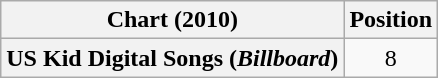<table class="wikitable plainrowheaders" style="text-align:center">
<tr>
<th>Chart (2010)</th>
<th>Position</th>
</tr>
<tr>
<th scope="row">US Kid Digital Songs (<em>Billboard</em>)</th>
<td>8</td>
</tr>
</table>
